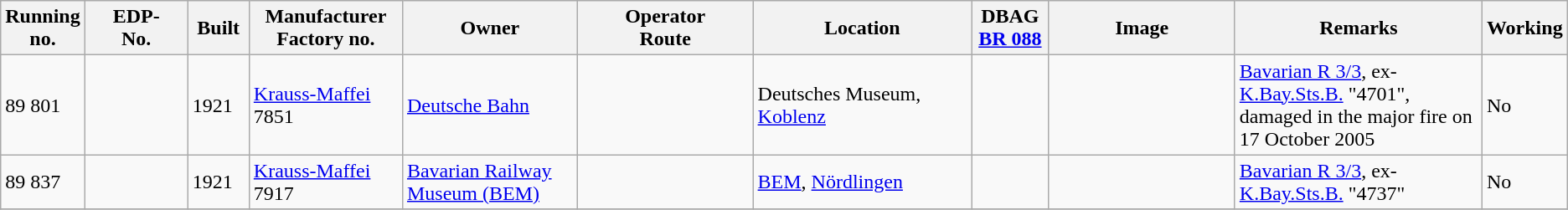<table class="wikitable" style="width="100%"; border:solid 1px #AAAAAA; background:#e3e3e3;">
<tr>
<th width="5%">Running<br>no.</th>
<th width="7%">EDP-<br>No.</th>
<th width="4%">Built</th>
<th width="10%">Manufacturer<br>Factory no.</th>
<th width="12%">Owner</th>
<th width="12%">Operator<br>Route</th>
<th width="15%">Location</th>
<th width="5%">DBAG<br><a href='#'>BR 088</a></th>
<th width="13%">Image</th>
<th width="20%">Remarks</th>
<th width="8%">Working</th>
</tr>
<tr>
<td>89 801</td>
<td></td>
<td>1921</td>
<td><a href='#'>Krauss-Maffei</a><br>7851</td>
<td><a href='#'>Deutsche Bahn</a></td>
<td></td>
<td>Deutsches Museum, <a href='#'>Koblenz</a></td>
<td></td>
<td></td>
<td><a href='#'>Bavarian R 3/3</a>, ex-<a href='#'>K.Bay.Sts.B.</a> "4701", damaged in the major fire on 17 October 2005</td>
<td>No</td>
</tr>
<tr>
<td>89 837</td>
<td></td>
<td>1921</td>
<td><a href='#'>Krauss-Maffei</a><br>7917</td>
<td><a href='#'>Bavarian Railway Museum (BEM)</a></td>
<td></td>
<td><a href='#'>BEM</a>, <a href='#'>Nördlingen</a></td>
<td></td>
<td></td>
<td><a href='#'>Bavarian R 3/3</a>, ex-<a href='#'>K.Bay.Sts.B.</a> "4737"</td>
<td>No</td>
</tr>
<tr>
</tr>
</table>
